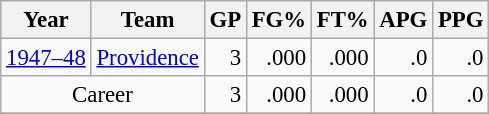<table class="wikitable sortable" style="font-size:95%; text-align:right;">
<tr>
<th>Year</th>
<th>Team</th>
<th>GP</th>
<th>FG%</th>
<th>FT%</th>
<th>APG</th>
<th>PPG</th>
</tr>
<tr>
<td style="text-align:left;"><a href='#'>1947–48</a></td>
<td style="text-align:left;"><a href='#'>Providence</a></td>
<td>3</td>
<td>.000</td>
<td>.000</td>
<td>.0</td>
<td>.0</td>
</tr>
<tr>
<td style="text-align:center;" colspan="2">Career</td>
<td>3</td>
<td>.000</td>
<td>.000</td>
<td>.0</td>
<td>.0</td>
</tr>
<tr>
</tr>
</table>
